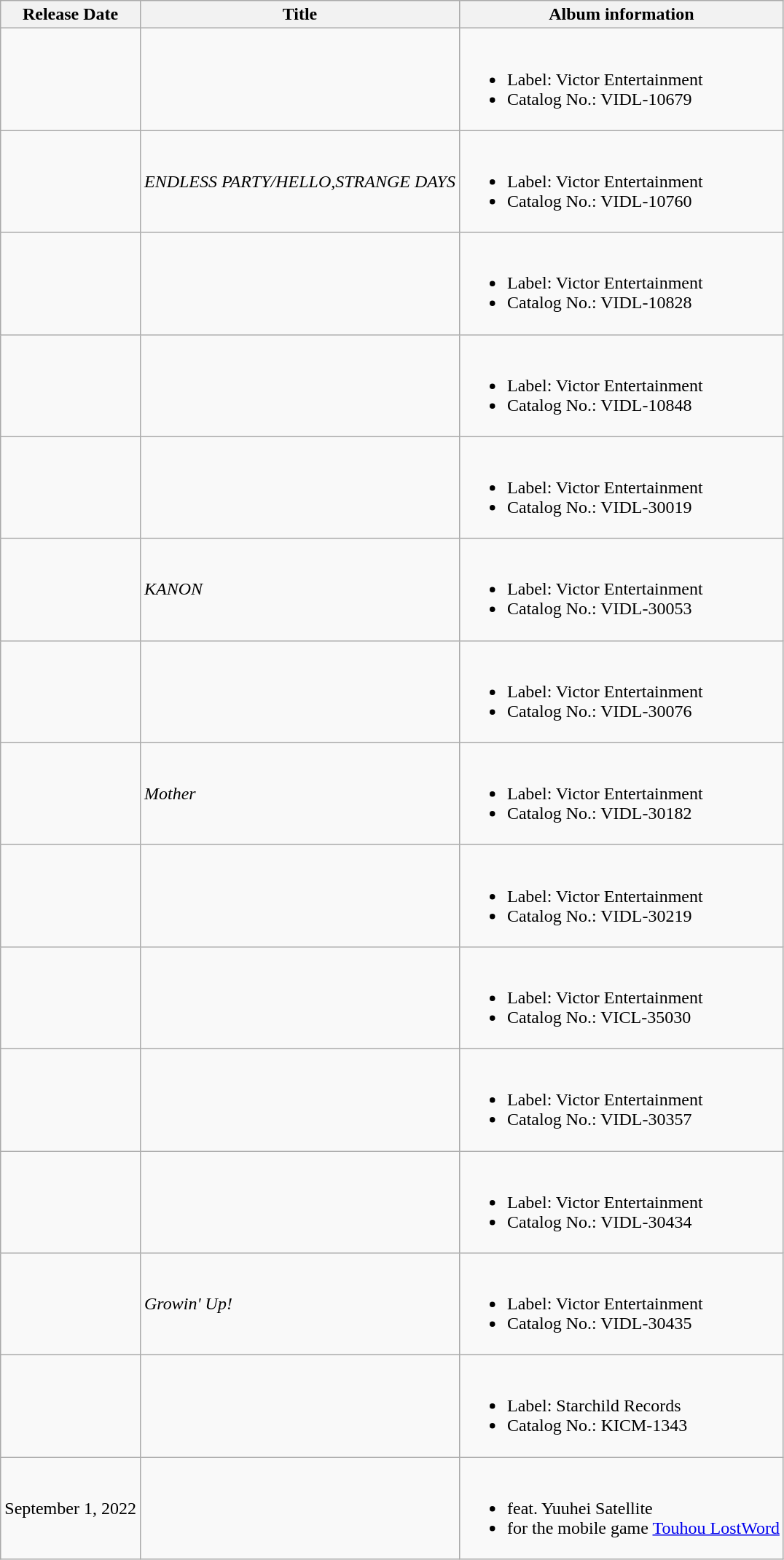<table class="wikitable plainrowheaders">
<tr>
<th>Release Date</th>
<th>Title</th>
<th>Album information</th>
</tr>
<tr>
<td></td>
<td></td>
<td><br><ul><li>Label: Victor Entertainment</li><li>Catalog No.: VIDL-10679</li></ul></td>
</tr>
<tr>
<td></td>
<td><em>ENDLESS PARTY/HELLO,STRANGE DAYS</em></td>
<td><br><ul><li>Label: Victor Entertainment</li><li>Catalog No.: VIDL-10760</li></ul></td>
</tr>
<tr>
<td></td>
<td></td>
<td><br><ul><li>Label: Victor Entertainment</li><li>Catalog No.: VIDL-10828</li></ul></td>
</tr>
<tr>
<td></td>
<td></td>
<td><br><ul><li>Label: Victor Entertainment</li><li>Catalog No.: VIDL-10848</li></ul></td>
</tr>
<tr>
<td></td>
<td></td>
<td><br><ul><li>Label: Victor Entertainment</li><li>Catalog No.: VIDL-30019</li></ul></td>
</tr>
<tr>
<td></td>
<td><em>KANON</em></td>
<td><br><ul><li>Label: Victor Entertainment</li><li>Catalog No.: VIDL-30053</li></ul></td>
</tr>
<tr>
<td></td>
<td></td>
<td><br><ul><li>Label: Victor Entertainment</li><li>Catalog No.: VIDL-30076</li></ul></td>
</tr>
<tr>
<td></td>
<td><em>Mother</em></td>
<td><br><ul><li>Label: Victor Entertainment</li><li>Catalog No.: VIDL-30182</li></ul></td>
</tr>
<tr>
<td></td>
<td></td>
<td><br><ul><li>Label: Victor Entertainment</li><li>Catalog No.: VIDL-30219</li></ul></td>
</tr>
<tr>
<td></td>
<td></td>
<td><br><ul><li>Label: Victor Entertainment</li><li>Catalog No.: VICL-35030</li></ul></td>
</tr>
<tr>
<td></td>
<td></td>
<td><br><ul><li>Label: Victor Entertainment</li><li>Catalog No.: VIDL-30357</li></ul></td>
</tr>
<tr>
<td></td>
<td></td>
<td><br><ul><li>Label: Victor Entertainment</li><li>Catalog No.: VIDL-30434</li></ul></td>
</tr>
<tr>
<td></td>
<td><em>Growin' Up!</em></td>
<td><br><ul><li>Label: Victor Entertainment</li><li>Catalog No.: VIDL-30435</li></ul></td>
</tr>
<tr>
<td></td>
<td></td>
<td><br><ul><li>Label: Starchild Records</li><li>Catalog No.: KICM-1343</li></ul></td>
</tr>
<tr>
<td>September 1, 2022</td>
<td></td>
<td><br><ul><li>feat. Yuuhei Satellite</li><li>for the mobile game <a href='#'>Touhou LostWord</a></li></ul></td>
</tr>
</table>
